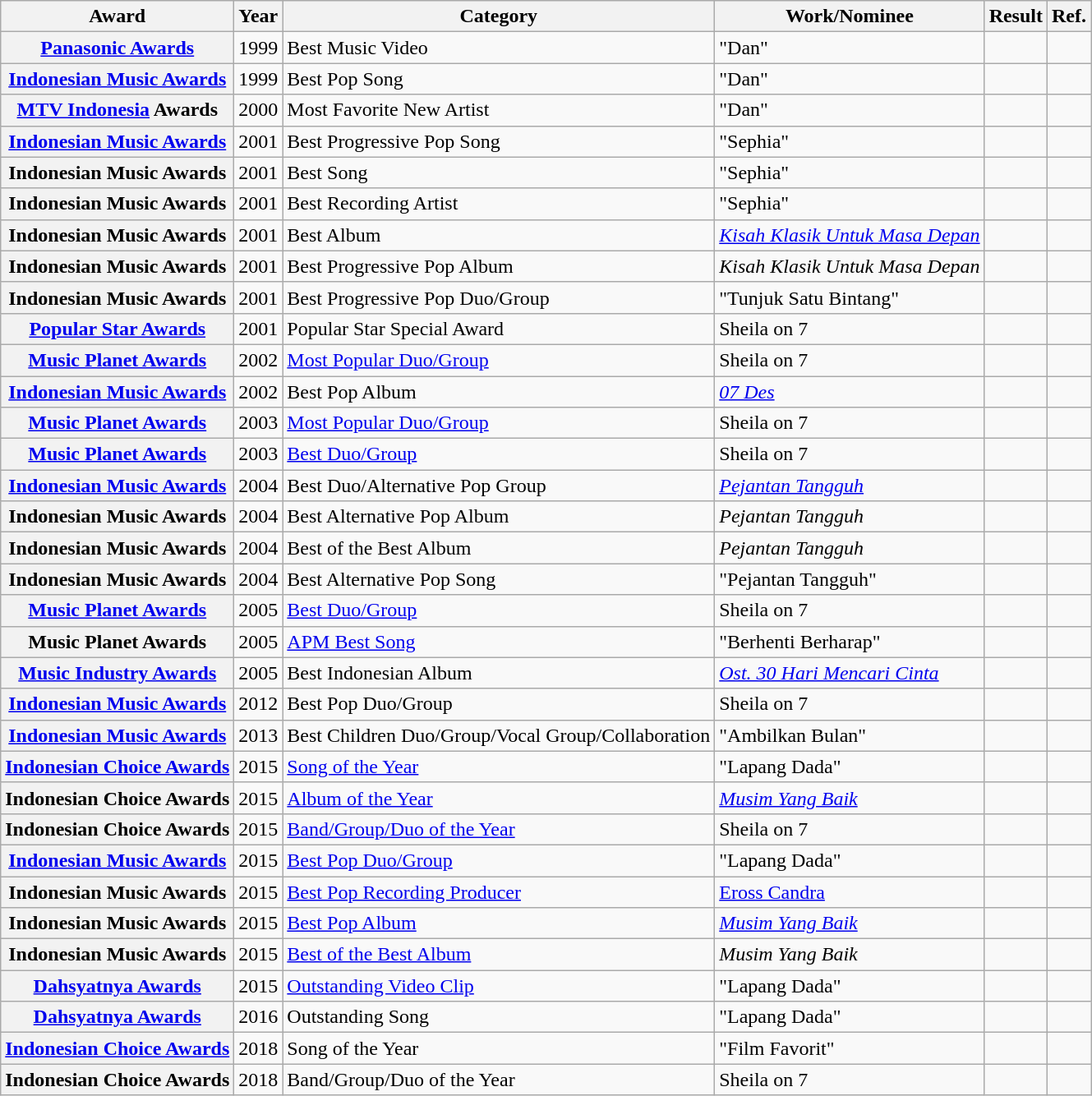<table class="wikitable plainrowheaders sortable">
<tr>
<th>Award</th>
<th>Year</th>
<th>Category</th>
<th>Work/Nominee</th>
<th>Result</th>
<th class="unsortable">Ref.</th>
</tr>
<tr>
<th scope="row"><a href='#'>Panasonic Awards</a></th>
<td>1999</td>
<td>Best Music Video</td>
<td>"Dan"</td>
<td></td>
<td align="center"></td>
</tr>
<tr>
<th scope="row"><a href='#'>Indonesian Music Awards</a></th>
<td>1999</td>
<td>Best Pop Song</td>
<td>"Dan"</td>
<td></td>
<td align="center"></td>
</tr>
<tr>
<th scope="row"><a href='#'>MTV Indonesia</a> Awards</th>
<td>2000</td>
<td>Most Favorite New Artist</td>
<td>"Dan"</td>
<td></td>
<td align="center"></td>
</tr>
<tr>
<th scope="row"><a href='#'>Indonesian Music Awards</a></th>
<td>2001</td>
<td>Best Progressive Pop Song</td>
<td>"Sephia"</td>
<td></td>
<td align="center"></td>
</tr>
<tr>
<th scope="row">Indonesian Music Awards</th>
<td>2001</td>
<td>Best Song</td>
<td>"Sephia"</td>
<td></td>
<td align="center"></td>
</tr>
<tr>
<th scope="row">Indonesian Music Awards</th>
<td>2001</td>
<td>Best Recording Artist</td>
<td>"Sephia"</td>
<td></td>
<td align="center"></td>
</tr>
<tr>
<th scope="row">Indonesian Music Awards</th>
<td>2001</td>
<td>Best Album</td>
<td><em><a href='#'>Kisah Klasik Untuk Masa Depan</a></em></td>
<td></td>
<td align="center"></td>
</tr>
<tr>
<th scope="row">Indonesian Music Awards</th>
<td>2001</td>
<td>Best Progressive Pop Album</td>
<td><em>Kisah Klasik Untuk Masa Depan</em></td>
<td></td>
<td align="center"></td>
</tr>
<tr>
<th scope="row">Indonesian Music Awards</th>
<td>2001</td>
<td>Best Progressive Pop Duo/Group</td>
<td>"Tunjuk Satu Bintang"</td>
<td></td>
<td align="center"></td>
</tr>
<tr>
<th scope="row"><a href='#'>Popular Star Awards</a></th>
<td>2001</td>
<td>Popular Star Special Award</td>
<td>Sheila on 7</td>
<td></td>
<td align="center"></td>
</tr>
<tr>
<th scope="row"><a href='#'>Music Planet Awards</a></th>
<td>2002</td>
<td><a href='#'>Most Popular Duo/Group</a></td>
<td>Sheila on 7</td>
<td></td>
<td align="center"></td>
</tr>
<tr>
<th scope="row"><a href='#'>Indonesian Music Awards</a></th>
<td>2002</td>
<td>Best Pop Album</td>
<td><em><a href='#'>07 Des</a></em></td>
<td></td>
<td align="center"></td>
</tr>
<tr>
<th scope="row"><a href='#'>Music Planet Awards</a></th>
<td>2003</td>
<td><a href='#'>Most Popular Duo/Group</a></td>
<td>Sheila on 7</td>
<td></td>
<td align="center"></td>
</tr>
<tr>
<th scope="row"><a href='#'>Music Planet Awards</a></th>
<td>2003</td>
<td><a href='#'>Best Duo/Group</a></td>
<td>Sheila on 7</td>
<td></td>
<td align="center"></td>
</tr>
<tr>
<th scope="row"><a href='#'>Indonesian Music Awards</a></th>
<td>2004</td>
<td>Best Duo/Alternative Pop Group</td>
<td><em><a href='#'>Pejantan Tangguh</a></em></td>
<td></td>
<td align="center"></td>
</tr>
<tr>
<th scope="row">Indonesian Music Awards</th>
<td>2004</td>
<td>Best Alternative Pop Album</td>
<td><em>Pejantan Tangguh</em></td>
<td></td>
<td align="center"></td>
</tr>
<tr>
<th scope="row">Indonesian Music Awards</th>
<td>2004</td>
<td>Best of the Best Album</td>
<td><em>Pejantan Tangguh</em></td>
<td></td>
<td align="center"></td>
</tr>
<tr>
<th scope="row">Indonesian Music Awards</th>
<td>2004</td>
<td>Best Alternative Pop Song</td>
<td>"Pejantan Tangguh"</td>
<td></td>
<td align="center"></td>
</tr>
<tr>
<th scope="row"><a href='#'>Music Planet Awards</a></th>
<td>2005</td>
<td><a href='#'>Best Duo/Group</a></td>
<td>Sheila on 7</td>
<td></td>
<td align="center"></td>
</tr>
<tr>
<th scope="row">Music Planet Awards</th>
<td>2005</td>
<td><a href='#'>APM Best Song</a></td>
<td>"Berhenti Berharap"</td>
<td></td>
<td align="center"></td>
</tr>
<tr>
<th scope="row"><a href='#'>Music Industry Awards</a></th>
<td>2005</td>
<td>Best Indonesian Album</td>
<td><em><a href='#'>Ost. 30 Hari Mencari Cinta</a></em></td>
<td></td>
<td align="center"></td>
</tr>
<tr>
<th scope="row"><a href='#'>Indonesian Music Awards</a></th>
<td>2012</td>
<td>Best Pop Duo/Group</td>
<td>Sheila on 7</td>
<td></td>
<td align="center"></td>
</tr>
<tr>
<th scope="row"><a href='#'>Indonesian Music Awards</a></th>
<td>2013</td>
<td>Best Children Duo/Group/Vocal Group/Collaboration</td>
<td>"Ambilkan Bulan"</td>
<td></td>
<td align="center"></td>
</tr>
<tr>
<th scope="row"><a href='#'>Indonesian Choice Awards</a></th>
<td>2015</td>
<td><a href='#'>Song of the Year</a></td>
<td>"Lapang Dada"</td>
<td></td>
<td align="center"></td>
</tr>
<tr>
<th scope="row">Indonesian Choice Awards</th>
<td>2015</td>
<td><a href='#'>Album of the Year</a></td>
<td><em><a href='#'>Musim Yang Baik</a></em></td>
<td></td>
<td align="center"></td>
</tr>
<tr>
<th scope="row">Indonesian Choice Awards</th>
<td>2015</td>
<td><a href='#'>Band/Group/Duo of the Year</a></td>
<td>Sheila on 7</td>
<td></td>
<td align="center"></td>
</tr>
<tr>
<th scope="row"><a href='#'>Indonesian Music Awards</a></th>
<td>2015</td>
<td><a href='#'>Best Pop Duo/Group</a></td>
<td>"Lapang Dada"</td>
<td></td>
<td align="center"></td>
</tr>
<tr>
<th scope="row">Indonesian Music Awards</th>
<td>2015</td>
<td><a href='#'>Best Pop Recording Producer</a></td>
<td><a href='#'>Eross Candra</a></td>
<td></td>
<td align="center"></td>
</tr>
<tr>
<th scope="row">Indonesian Music Awards</th>
<td>2015</td>
<td><a href='#'>Best Pop Album</a></td>
<td><em><a href='#'>Musim Yang Baik</a></em></td>
<td></td>
<td align="center"></td>
</tr>
<tr>
<th scope="row">Indonesian Music Awards</th>
<td>2015</td>
<td><a href='#'>Best of the Best Album</a></td>
<td><em>Musim Yang Baik</em></td>
<td></td>
<td align="center"></td>
</tr>
<tr>
<th scope="row"><a href='#'>Dahsyatnya Awards</a></th>
<td>2015</td>
<td><a href='#'>Outstanding Video Clip</a></td>
<td>"Lapang Dada"</td>
<td></td>
<td align="center"></td>
</tr>
<tr>
<th scope="row"><a href='#'>Dahsyatnya Awards</a></th>
<td>2016</td>
<td>Outstanding Song</td>
<td>"Lapang Dada"</td>
<td></td>
<td align="center"></td>
</tr>
<tr>
<th scope="row"><a href='#'>Indonesian Choice Awards</a></th>
<td>2018</td>
<td>Song of the Year</td>
<td>"Film Favorit"</td>
<td></td>
<td align="center"></td>
</tr>
<tr>
<th scope="row">Indonesian Choice Awards</th>
<td>2018</td>
<td>Band/Group/Duo of the Year</td>
<td>Sheila on 7</td>
<td></td>
<td align="center"></td>
</tr>
</table>
